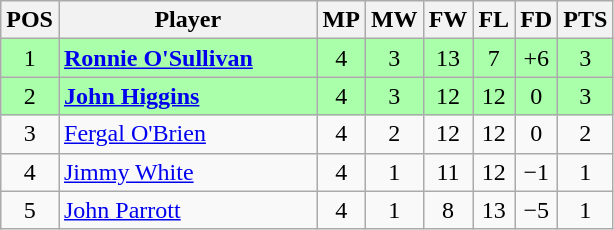<table class="wikitable" style="text-align: center;">
<tr>
<th width=20>POS</th>
<th width=165>Player</th>
<th width=20>MP</th>
<th width=20>MW</th>
<th width=20>FW</th>
<th width=20>FL</th>
<th width=20>FD</th>
<th width=20>PTS</th>
</tr>
<tr style="background:#aaffaa;">
<td>1</td>
<td style="text-align:left;"> <strong><a href='#'>Ronnie O'Sullivan</a></strong></td>
<td>4</td>
<td>3</td>
<td>13</td>
<td>7</td>
<td>+6</td>
<td>3</td>
</tr>
<tr style="background:#aaffaa;">
<td>2</td>
<td style="text-align:left;"> <strong><a href='#'>John Higgins</a></strong></td>
<td>4</td>
<td>3</td>
<td>12</td>
<td>12</td>
<td>0</td>
<td>3</td>
</tr>
<tr>
<td>3</td>
<td style="text-align:left;"> <a href='#'>Fergal O'Brien</a></td>
<td>4</td>
<td>2</td>
<td>12</td>
<td>12</td>
<td>0</td>
<td>2</td>
</tr>
<tr>
<td>4</td>
<td style="text-align:left;"> <a href='#'>Jimmy White</a></td>
<td>4</td>
<td>1</td>
<td>11</td>
<td>12</td>
<td>−1</td>
<td>1</td>
</tr>
<tr>
<td>5</td>
<td style="text-align:left;"> <a href='#'>John Parrott</a></td>
<td>4</td>
<td>1</td>
<td>8</td>
<td>13</td>
<td>−5</td>
<td>1</td>
</tr>
</table>
